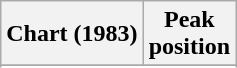<table class="wikitable sortable plainrowheaders">
<tr>
<th>Chart (1983)</th>
<th>Peak<br>position</th>
</tr>
<tr>
</tr>
<tr>
</tr>
</table>
